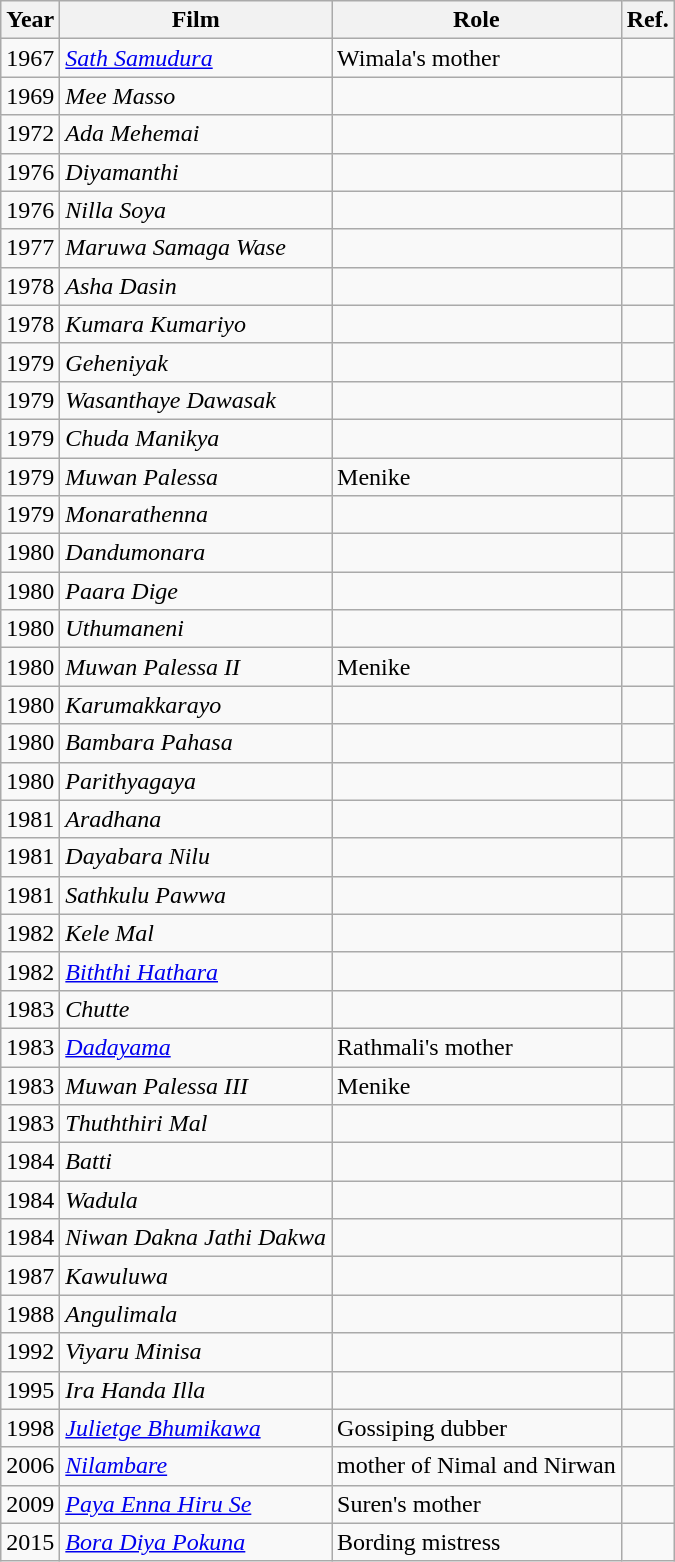<table class="wikitable">
<tr>
<th>Year</th>
<th>Film</th>
<th>Role</th>
<th>Ref.</th>
</tr>
<tr>
<td>1967</td>
<td><em><a href='#'>Sath Samudura</a></em></td>
<td>Wimala's mother</td>
<td></td>
</tr>
<tr>
<td>1969</td>
<td><em>Mee Masso</em></td>
<td></td>
<td></td>
</tr>
<tr>
<td>1972</td>
<td><em>Ada Mehemai</em></td>
<td></td>
<td></td>
</tr>
<tr>
<td>1976</td>
<td><em>Diyamanthi</em></td>
<td></td>
<td></td>
</tr>
<tr>
<td>1976</td>
<td><em>Nilla Soya</em></td>
<td></td>
<td></td>
</tr>
<tr>
<td>1977</td>
<td><em>Maruwa Samaga Wase</em></td>
<td></td>
<td></td>
</tr>
<tr>
<td>1978</td>
<td><em>Asha Dasin</em></td>
<td></td>
<td></td>
</tr>
<tr>
<td>1978</td>
<td><em>Kumara Kumariyo</em></td>
<td></td>
<td></td>
</tr>
<tr>
<td>1979</td>
<td><em>Geheniyak</em></td>
<td></td>
<td></td>
</tr>
<tr>
<td>1979</td>
<td><em>Wasanthaye Dawasak</em></td>
<td></td>
<td></td>
</tr>
<tr>
<td>1979</td>
<td><em>Chuda Manikya</em></td>
<td></td>
<td></td>
</tr>
<tr>
<td>1979</td>
<td><em>Muwan Palessa</em></td>
<td>Menike</td>
<td></td>
</tr>
<tr>
<td>1979</td>
<td><em>Monarathenna</em></td>
<td></td>
<td></td>
</tr>
<tr>
<td>1980</td>
<td><em>Dandumonara</em></td>
<td></td>
<td></td>
</tr>
<tr>
<td>1980</td>
<td><em>Paara Dige</em></td>
<td></td>
<td></td>
</tr>
<tr>
<td>1980</td>
<td><em>Uthumaneni</em></td>
<td></td>
<td></td>
</tr>
<tr>
<td>1980</td>
<td><em>Muwan Palessa II</em></td>
<td>Menike</td>
<td></td>
</tr>
<tr>
<td>1980</td>
<td><em>Karumakkarayo</em></td>
<td></td>
<td></td>
</tr>
<tr>
<td>1980</td>
<td><em>Bambara Pahasa</em></td>
<td></td>
<td></td>
</tr>
<tr>
<td>1980</td>
<td><em>Parithyagaya</em></td>
<td></td>
<td></td>
</tr>
<tr>
<td>1981</td>
<td><em>Aradhana</em></td>
<td></td>
<td></td>
</tr>
<tr>
<td>1981</td>
<td><em>Dayabara Nilu</em></td>
<td></td>
<td></td>
</tr>
<tr>
<td>1981</td>
<td><em>Sathkulu Pawwa</em></td>
<td></td>
<td></td>
</tr>
<tr>
<td>1982</td>
<td><em>Kele Mal</em></td>
<td></td>
<td></td>
</tr>
<tr>
<td>1982</td>
<td><em><a href='#'>Biththi Hathara</a></em></td>
<td></td>
<td></td>
</tr>
<tr>
<td>1983</td>
<td><em>Chutte</em></td>
<td></td>
<td></td>
</tr>
<tr>
<td>1983</td>
<td><em><a href='#'>Dadayama</a></em></td>
<td>Rathmali's mother</td>
<td></td>
</tr>
<tr>
<td>1983</td>
<td><em>Muwan Palessa III</em></td>
<td>Menike</td>
<td></td>
</tr>
<tr>
<td>1983</td>
<td><em>Thuththiri Mal</em></td>
<td></td>
<td></td>
</tr>
<tr>
<td>1984</td>
<td><em>Batti</em></td>
<td></td>
<td></td>
</tr>
<tr>
<td>1984</td>
<td><em>Wadula</em></td>
<td></td>
<td></td>
</tr>
<tr>
<td>1984</td>
<td><em>Niwan Dakna Jathi Dakwa</em></td>
<td></td>
<td></td>
</tr>
<tr>
<td>1987</td>
<td><em>Kawuluwa</em></td>
<td></td>
<td></td>
</tr>
<tr>
<td>1988</td>
<td><em>Angulimala</em></td>
<td></td>
<td></td>
</tr>
<tr>
<td>1992</td>
<td><em>Viyaru Minisa</em></td>
<td></td>
<td></td>
</tr>
<tr>
<td>1995</td>
<td><em>Ira Handa Illa</em></td>
<td></td>
<td></td>
</tr>
<tr>
<td>1998</td>
<td><em><a href='#'>Julietge Bhumikawa</a></em></td>
<td>Gossiping dubber</td>
<td></td>
</tr>
<tr>
<td>2006</td>
<td><em><a href='#'>Nilambare</a></em></td>
<td>mother of Nimal and Nirwan</td>
<td></td>
</tr>
<tr>
<td>2009</td>
<td><em><a href='#'>Paya Enna Hiru Se</a></em></td>
<td>Suren's mother</td>
<td></td>
</tr>
<tr>
<td>2015</td>
<td><em><a href='#'>Bora Diya Pokuna</a></em></td>
<td>Bording mistress</td>
<td></td>
</tr>
</table>
